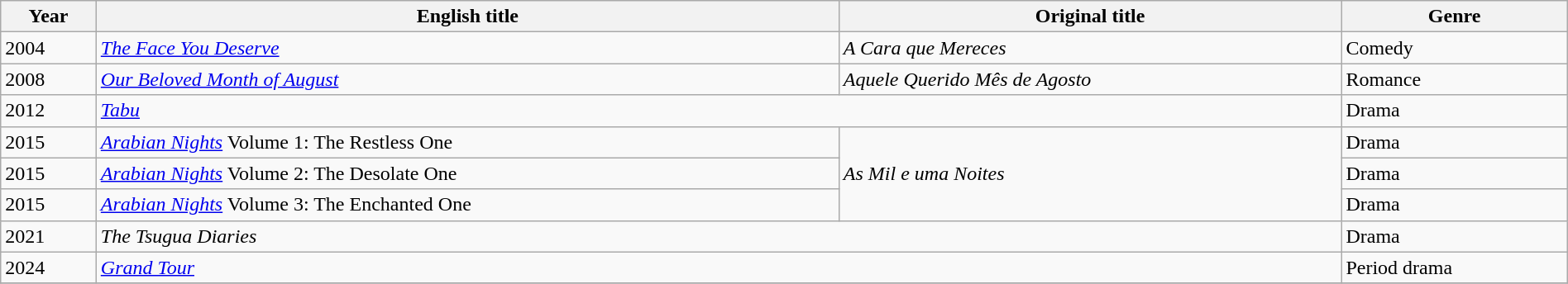<table class="sortable wikitable" style="width:100%; margin-bottom:4px" cellpadding="5">
<tr>
<th scope="col">Year</th>
<th scope="col">English title</th>
<th scope="col">Original title</th>
<th scope="col">Genre</th>
</tr>
<tr>
<td>2004</td>
<td><em><a href='#'>The Face You Deserve</a></em></td>
<td><em>A Cara que Mereces</em></td>
<td>Comedy</td>
</tr>
<tr>
<td>2008</td>
<td><em><a href='#'>Our Beloved Month of August</a></em></td>
<td><em>Aquele Querido Mês de Agosto</em></td>
<td>Romance</td>
</tr>
<tr>
<td>2012</td>
<td colspan=2><em><a href='#'>Tabu</a></em></td>
<td>Drama</td>
</tr>
<tr>
<td>2015</td>
<td><em><a href='#'>Arabian Nights</a></em> Volume 1: The Restless One</td>
<td rowspan=3><em>As Mil e uma Noites</em></td>
<td>Drama</td>
</tr>
<tr>
<td>2015</td>
<td><em><a href='#'>Arabian Nights</a></em> Volume 2: The Desolate One</td>
<td>Drama</td>
</tr>
<tr>
<td>2015</td>
<td><em><a href='#'>Arabian Nights</a></em> Volume 3: The Enchanted One</td>
<td>Drama</td>
</tr>
<tr>
<td>2021</td>
<td colspan=2><em>The Tsugua Diaries</em></td>
<td>Drama</td>
</tr>
<tr>
<td>2024</td>
<td colspan=2><em><a href='#'>Grand Tour</a></em></td>
<td>Period drama</td>
</tr>
<tr>
</tr>
</table>
